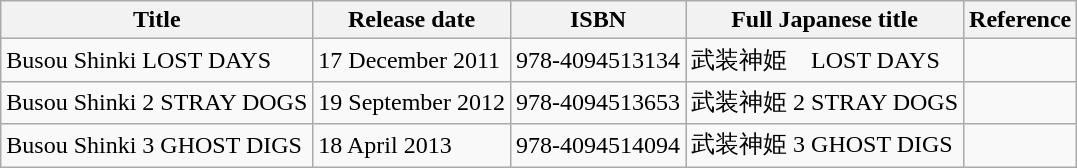<table class="wikitable sortable">
<tr>
<th>Title</th>
<th>Release date</th>
<th>ISBN</th>
<th>Full Japanese title</th>
<th>Reference</th>
</tr>
<tr>
<td>Busou Shinki LOST DAYS</td>
<td>17 December 2011</td>
<td>978-4094513134</td>
<td>武装神姫　LOST DAYS</td>
<td></td>
</tr>
<tr>
<td>Busou Shinki 2 STRAY DOGS</td>
<td>19 September 2012</td>
<td>978-4094513653</td>
<td>武装神姫 2 STRAY DOGS</td>
<td></td>
</tr>
<tr>
<td>Busou Shinki 3 GHOST DIGS</td>
<td>18 April 2013</td>
<td>978-4094514094</td>
<td>武装神姫 3 GHOST DIGS</td>
<td></td>
</tr>
</table>
